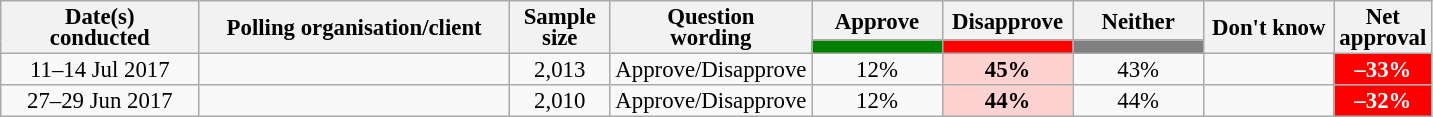<table class="wikitable collapsible sortable" style="text-align:center;font-size:95%;line-height:14px;">
<tr>
<th style="width:125px;" rowspan="2">Date(s)<br>conducted</th>
<th style="width:200px;" rowspan="2">Polling organisation/client</th>
<th style="width:60px;" rowspan="2">Sample size</th>
<th style="width:120px;" rowspan="2">Question<br>wording</th>
<th class="unsortable" style="width:80px;">Approve</th>
<th class="unsortable" style="width: 80px;">Disapprove</th>
<th class="unsortable" style="width:80px;">Neither</th>
<th class="unsortable" style="width:80px;" rowspan="2">Don't know</th>
<th class="unsortable" style="width:20px;" rowspan="2">Net approval</th>
</tr>
<tr>
<th class="unsortable" style="color:inherit;background:green;width:60px;"></th>
<th class="unsortable" style="color:inherit;background:red;width:60px;"></th>
<th class="unsortable" style="color:inherit;background:grey;width:60px;"></th>
</tr>
<tr>
<td>11–14 Jul 2017</td>
<td></td>
<td>2,013</td>
<td>Approve/Disapprove</td>
<td>12%</td>
<td style="background:#FFD2D2"><strong>45%</strong></td>
<td>43%</td>
<td></td>
<td style="background:red;color:white;"><strong>–33%</strong></td>
</tr>
<tr>
<td>27–29 Jun 2017</td>
<td></td>
<td>2,010</td>
<td>Approve/Disapprove</td>
<td>12%</td>
<td style="background:#FFD2D2"><strong>44%</strong></td>
<td>44%</td>
<td></td>
<td style="background:red;color:white;"><strong>–32%</strong></td>
</tr>
</table>
